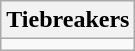<table class="wikitable collapsible collapsed">
<tr>
<th>Tiebreakers</th>
</tr>
<tr>
<td></td>
</tr>
</table>
